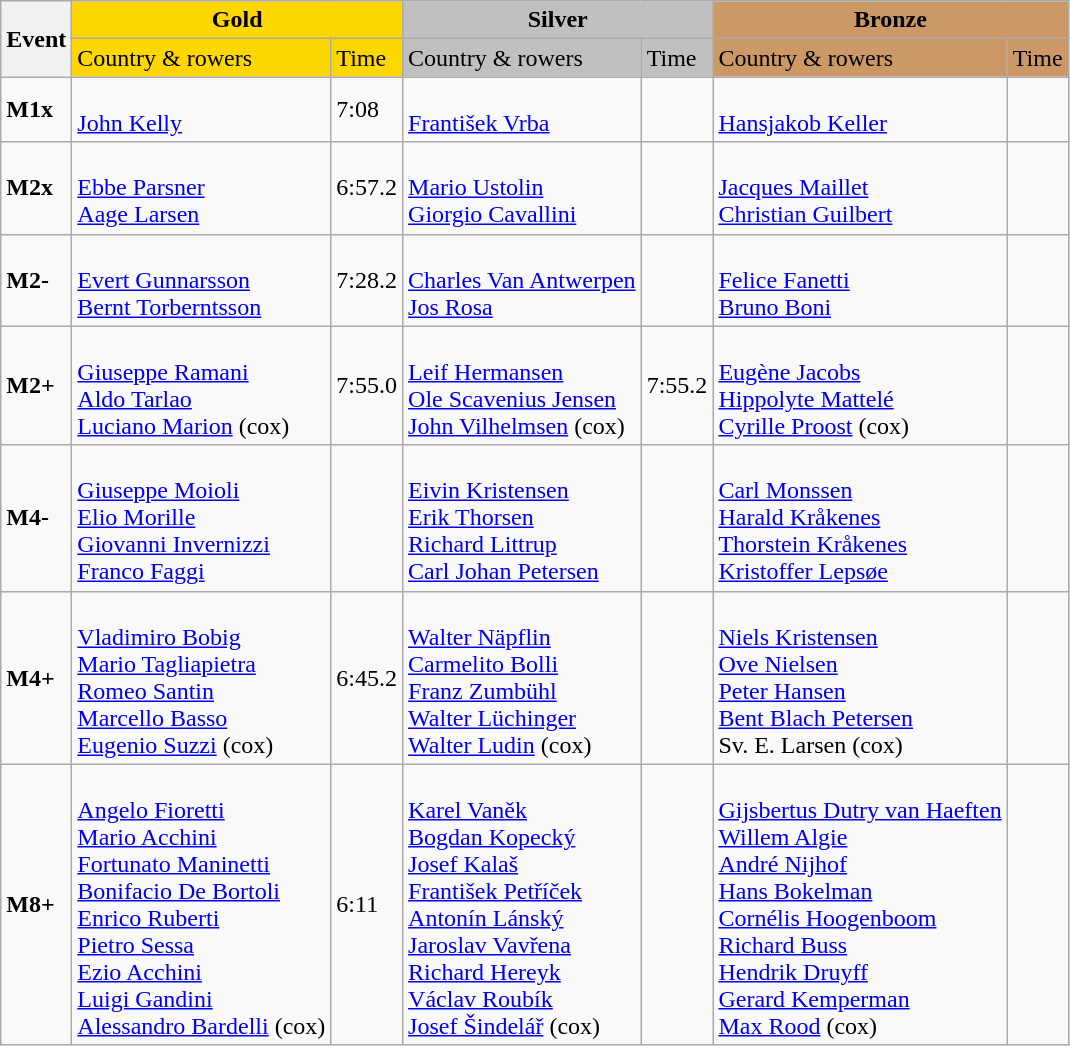<table class="wikitable">
<tr>
<th rowspan="2">Event</th>
<th colspan="2" style="background:gold;">Gold</th>
<th colspan="2" style="background:silver;">Silver</th>
<th colspan="2" style="background:#c96;">Bronze</th>
</tr>
<tr>
<td style="background:gold;">Country & rowers</td>
<td style="background:gold;">Time</td>
<td style="background:silver;">Country & rowers</td>
<td style="background:silver;">Time</td>
<td style="background:#c96;">Country & rowers</td>
<td style="background:#c96;">Time</td>
</tr>
<tr>
<td><strong>M1x</strong></td>
<td> <br> <a href='#'>John Kelly</a></td>
<td>7:08</td>
<td> <br> <a href='#'>František Vrba</a></td>
<td></td>
<td> <br> <a href='#'>Hansjakob Keller</a></td>
<td></td>
</tr>
<tr>
<td><strong>M2x</strong></td>
<td> <br> <a href='#'>Ebbe Parsner</a> <br> <a href='#'>Aage Larsen</a></td>
<td>6:57.2</td>
<td> <br> <a href='#'>Mario Ustolin</a> <br> <a href='#'>Giorgio Cavallini</a></td>
<td></td>
<td> <br> <a href='#'>Jacques Maillet</a> <br> <a href='#'>Christian Guilbert</a></td>
<td></td>
</tr>
<tr>
<td><strong>M2-</strong></td>
<td> <br> <a href='#'>Evert Gunnarsson</a> <br> <a href='#'>Bernt Torberntsson</a></td>
<td>7:28.2</td>
<td> <br> <a href='#'>Charles Van Antwerpen</a> <br> <a href='#'>Jos Rosa</a></td>
<td></td>
<td> <br> <a href='#'>Felice Fanetti</a> <br> <a href='#'>Bruno Boni</a></td>
<td></td>
</tr>
<tr>
<td><strong>M2+</strong></td>
<td> <br> <a href='#'>Giuseppe Ramani</a> <br> <a href='#'>Aldo Tarlao</a> <br> <a href='#'>Luciano Marion</a> (cox)</td>
<td>7:55.0</td>
<td> <br> <a href='#'>Leif Hermansen</a> <br> <a href='#'>Ole Scavenius Jensen</a> <br> <a href='#'>John Vilhelmsen</a> (cox)</td>
<td>7:55.2</td>
<td> <br> <a href='#'>Eugène Jacobs</a> <br> <a href='#'>Hippolyte Mattelé</a> <br> <a href='#'>Cyrille Proost</a> (cox)</td>
<td></td>
</tr>
<tr>
<td><strong>M4-</strong></td>
<td> <br> <a href='#'>Giuseppe Moioli</a> <br> <a href='#'>Elio Morille</a> <br> <a href='#'>Giovanni Invernizzi</a> <br> <a href='#'>Franco Faggi</a></td>
<td></td>
<td> <br> <a href='#'>Eivin Kristensen</a> <br> <a href='#'>Erik Thorsen</a> <br> <a href='#'>Richard Littrup</a> <br> <a href='#'>Carl Johan Petersen</a></td>
<td></td>
<td> <br> <a href='#'>Carl Monssen</a> <br> <a href='#'>Harald Kråkenes</a> <br> <a href='#'>Thorstein Kråkenes</a> <br> <a href='#'>Kristoffer Lepsøe</a></td>
<td></td>
</tr>
<tr>
<td><strong>M4+</strong></td>
<td> <br> <a href='#'>Vladimiro Bobig</a> <br> <a href='#'>Mario Tagliapietra</a> <br> <a href='#'>Romeo Santin</a> <br> <a href='#'>Marcello Basso</a> <br> <a href='#'>Eugenio Suzzi</a> (cox)</td>
<td>6:45.2</td>
<td> <br> <a href='#'>Walter Näpflin</a> <br> <a href='#'>Carmelito Bolli</a> <br> <a href='#'>Franz Zumbühl</a> <br> <a href='#'>Walter Lüchinger</a> <br> <a href='#'>Walter Ludin</a> (cox)</td>
<td></td>
<td> <br> <a href='#'>Niels Kristensen</a> <br> <a href='#'>Ove Nielsen</a> <br> <a href='#'>Peter Hansen</a> <br> <a href='#'>Bent Blach Petersen</a> <br> Sv. E. Larsen (cox)</td>
<td></td>
</tr>
<tr>
<td><strong>M8+</strong></td>
<td> <br> <a href='#'>Angelo Fioretti</a> <br> <a href='#'>Mario Acchini</a> <br> <a href='#'>Fortunato Maninetti</a> <br> <a href='#'>Bonifacio De Bortoli</a> <br> <a href='#'>Enrico Ruberti</a> <br> <a href='#'>Pietro Sessa</a> <br> <a href='#'>Ezio Acchini</a> <br> <a href='#'>Luigi Gandini</a> <br> <a href='#'>Alessandro Bardelli</a> (cox)</td>
<td>6:11</td>
<td> <br> <a href='#'>Karel Vaněk</a> <br> <a href='#'>Bogdan Kopecký</a> <br> <a href='#'>Josef Kalaš</a> <br> <a href='#'>František Petříček</a> <br> <a href='#'>Antonín Lánský</a> <br> <a href='#'>Jaroslav Vavřena</a> <br> <a href='#'>Richard Hereyk</a> <br> <a href='#'>Václav Roubík</a> <br> <a href='#'>Josef Šindelář</a> (cox)</td>
<td></td>
<td> <br> <a href='#'>Gijsbertus Dutry van Haeften</a> <br> <a href='#'>Willem Algie</a> <br> <a href='#'>André Nijhof</a> <br> <a href='#'>Hans Bokelman</a> <br> <a href='#'>Cornélis Hoogenboom</a> <br> <a href='#'>Richard Buss</a> <br> <a href='#'>Hendrik Druyff</a> <br> <a href='#'>Gerard Kemperman</a> <br> <a href='#'>Max Rood</a> (cox)</td>
<td></td>
</tr>
</table>
